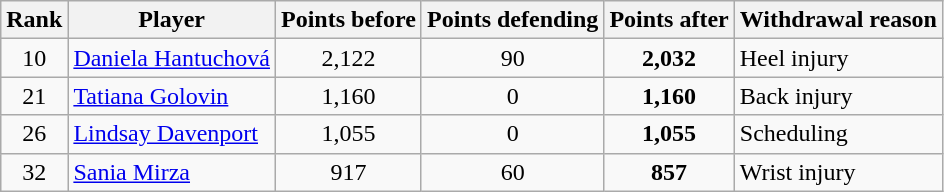<table class="wikitable sortable">
<tr>
<th>Rank</th>
<th>Player</th>
<th>Points before</th>
<th>Points defending</th>
<th>Points after</th>
<th>Withdrawal reason</th>
</tr>
<tr>
<td align=center>10</td>
<td> <a href='#'>Daniela Hantuchová</a></td>
<td align=center>2,122</td>
<td align=center>90</td>
<td align=center><strong>2,032</strong></td>
<td>Heel injury</td>
</tr>
<tr>
<td align=center>21</td>
<td> <a href='#'>Tatiana Golovin</a></td>
<td align=center>1,160</td>
<td align=center>0</td>
<td align=center><strong>1,160</strong></td>
<td>Back injury</td>
</tr>
<tr>
<td align=center>26</td>
<td> <a href='#'>Lindsay Davenport</a></td>
<td align=center>1,055</td>
<td align=center>0</td>
<td align=center><strong>1,055</strong></td>
<td>Scheduling</td>
</tr>
<tr>
<td align=center>32</td>
<td> <a href='#'>Sania Mirza</a></td>
<td align=center>917</td>
<td align=center>60</td>
<td align=center><strong>857</strong></td>
<td>Wrist injury</td>
</tr>
</table>
